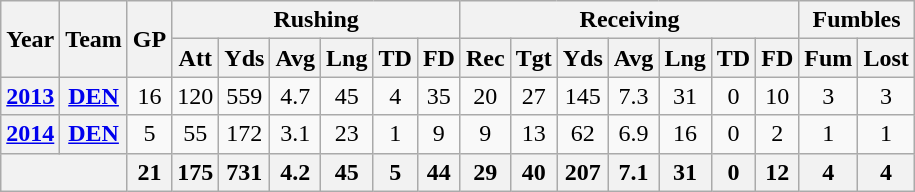<table class="wikitable" style="text-align: center;">
<tr>
<th rowspan="2">Year</th>
<th rowspan="2">Team</th>
<th rowspan="2">GP</th>
<th colspan="6">Rushing</th>
<th colspan="7">Receiving</th>
<th colspan="2">Fumbles</th>
</tr>
<tr>
<th>Att</th>
<th>Yds</th>
<th>Avg</th>
<th>Lng</th>
<th>TD</th>
<th>FD</th>
<th>Rec</th>
<th>Tgt</th>
<th>Yds</th>
<th>Avg</th>
<th>Lng</th>
<th>TD</th>
<th>FD</th>
<th>Fum</th>
<th>Lost</th>
</tr>
<tr>
<th><a href='#'>2013</a></th>
<th><a href='#'>DEN</a></th>
<td>16</td>
<td>120</td>
<td>559</td>
<td>4.7</td>
<td>45</td>
<td>4</td>
<td>35</td>
<td>20</td>
<td>27</td>
<td>145</td>
<td>7.3</td>
<td>31</td>
<td>0</td>
<td>10</td>
<td>3</td>
<td>3</td>
</tr>
<tr>
<th><a href='#'>2014</a></th>
<th><a href='#'>DEN</a></th>
<td>5</td>
<td>55</td>
<td>172</td>
<td>3.1</td>
<td>23</td>
<td>1</td>
<td>9</td>
<td>9</td>
<td>13</td>
<td>62</td>
<td>6.9</td>
<td>16</td>
<td>0</td>
<td>2</td>
<td>1</td>
<td>1</td>
</tr>
<tr>
<th colspan="2"></th>
<th>21</th>
<th>175</th>
<th>731</th>
<th>4.2</th>
<th>45</th>
<th>5</th>
<th>44</th>
<th>29</th>
<th>40</th>
<th>207</th>
<th>7.1</th>
<th>31</th>
<th>0</th>
<th>12</th>
<th>4</th>
<th>4</th>
</tr>
</table>
